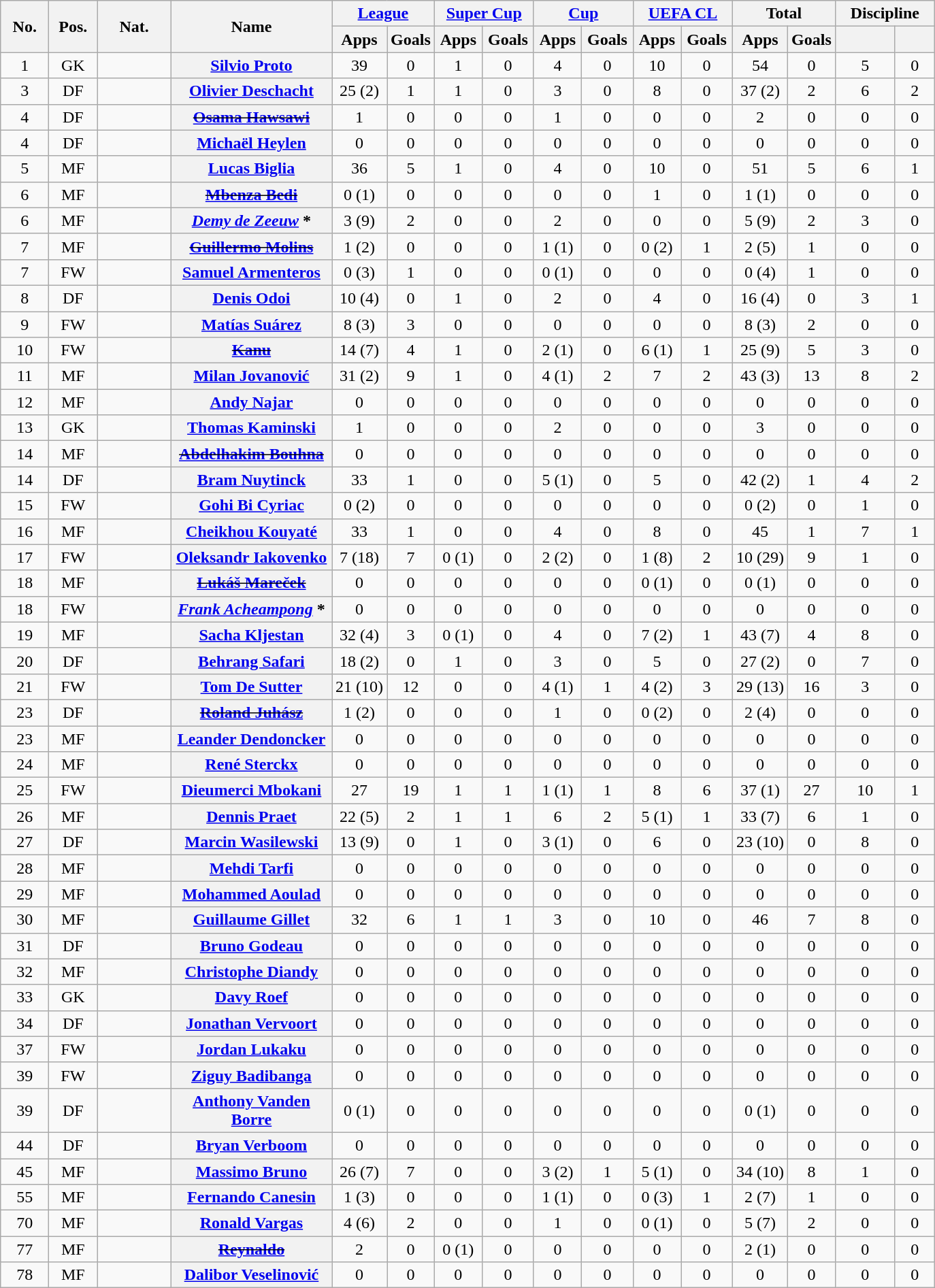<table class="wikitable plainrowheaders" style="text-align:center">
<tr>
<th rowspan="2" width="40">No.</th>
<th rowspan="2" width="40">Pos.</th>
<th rowspan="2" width="65">Nat.</th>
<th rowspan="2" width="150" scope="col">Name</th>
<th colspan="2" width="90"><a href='#'>League</a></th>
<th colspan="2" width="90"><a href='#'>Super Cup</a></th>
<th colspan="2" width="90"><a href='#'>Cup</a></th>
<th colspan="2" width="90"><a href='#'>UEFA CL</a></th>
<th colspan="2" width="90">Total</th>
<th colspan="2" width="90">Discipline</th>
</tr>
<tr>
<th scope="col">Apps</th>
<th scope="col">Goals</th>
<th scope="col">Apps</th>
<th scope="col">Goals</th>
<th scope="col">Apps</th>
<th scope="col">Goals</th>
<th scope="col">Apps</th>
<th scope="col">Goals</th>
<th scope="col">Apps</th>
<th scope="col">Goals</th>
<th scope="col"></th>
<th scope="col"></th>
</tr>
<tr>
<td>1</td>
<td>GK</td>
<td align="left"></td>
<th scope="row"><a href='#'>Silvio Proto</a></th>
<td>39</td>
<td>0</td>
<td>1</td>
<td>0</td>
<td>4</td>
<td>0</td>
<td>10</td>
<td>0</td>
<td>54</td>
<td>0</td>
<td>5</td>
<td>0</td>
</tr>
<tr>
<td>3</td>
<td>DF</td>
<td align="left"></td>
<th scope="row"><a href='#'>Olivier Deschacht</a></th>
<td>25 (2)</td>
<td>1</td>
<td>1</td>
<td>0</td>
<td>3</td>
<td>0</td>
<td>8</td>
<td>0</td>
<td>37 (2)</td>
<td>2</td>
<td>6</td>
<td>2</td>
</tr>
<tr>
<td>4</td>
<td>DF</td>
<td align="left"></td>
<th scope="row"><s><a href='#'>Osama Hawsawi</a></s> </th>
<td>1</td>
<td>0</td>
<td>0</td>
<td>0</td>
<td>1</td>
<td>0</td>
<td>0</td>
<td>0</td>
<td>2</td>
<td>0</td>
<td>0</td>
<td>0</td>
</tr>
<tr>
<td>4</td>
<td>DF</td>
<td align="left"></td>
<th scope="row"><a href='#'>Michaël Heylen</a></th>
<td>0</td>
<td>0</td>
<td>0</td>
<td>0</td>
<td>0</td>
<td>0</td>
<td>0</td>
<td>0</td>
<td>0</td>
<td>0</td>
<td>0</td>
<td>0</td>
</tr>
<tr>
<td>5</td>
<td>MF</td>
<td align="left"></td>
<th scope="row"><a href='#'>Lucas Biglia</a></th>
<td>36</td>
<td>5</td>
<td>1</td>
<td>0</td>
<td>4</td>
<td>0</td>
<td>10</td>
<td>0</td>
<td>51</td>
<td>5</td>
<td>6</td>
<td>1</td>
</tr>
<tr>
<td>6</td>
<td>MF</td>
<td align="left"></td>
<th scope="row"><s><a href='#'>Mbenza Bedi</a></s> </th>
<td>0 (1)</td>
<td>0</td>
<td>0</td>
<td>0</td>
<td>0</td>
<td>0</td>
<td>1</td>
<td>0</td>
<td>1 (1)</td>
<td>0</td>
<td>0</td>
<td>0</td>
</tr>
<tr>
<td>6</td>
<td>MF</td>
<td align="left"></td>
<th scope="row"><em><a href='#'>Demy de Zeeuw</a></em> *</th>
<td>3 (9)</td>
<td>2</td>
<td>0</td>
<td>0</td>
<td>2</td>
<td>0</td>
<td>0</td>
<td>0</td>
<td>5 (9)</td>
<td>2</td>
<td>3</td>
<td>0</td>
</tr>
<tr>
<td>7</td>
<td>MF</td>
<td align="left"></td>
<th scope="row"><s><a href='#'>Guillermo Molins</a></s> </th>
<td>1 (2)</td>
<td>0</td>
<td>0</td>
<td>0</td>
<td>1 (1)</td>
<td>0</td>
<td>0 (2)</td>
<td>1</td>
<td>2 (5)</td>
<td>1</td>
<td>0</td>
<td>0</td>
</tr>
<tr>
<td>7</td>
<td>FW</td>
<td align="left"></td>
<th scope="row"><a href='#'>Samuel Armenteros</a></th>
<td>0 (3)</td>
<td>1</td>
<td>0</td>
<td>0</td>
<td>0 (1)</td>
<td>0</td>
<td>0</td>
<td>0</td>
<td>0 (4)</td>
<td>1</td>
<td>0</td>
<td>0</td>
</tr>
<tr>
<td>8</td>
<td>DF</td>
<td align="left"></td>
<th scope="row"><a href='#'>Denis Odoi</a></th>
<td>10 (4)</td>
<td>0</td>
<td>1</td>
<td>0</td>
<td>2</td>
<td>0</td>
<td>4</td>
<td>0</td>
<td>16 (4)</td>
<td>0</td>
<td>3</td>
<td>1</td>
</tr>
<tr>
<td>9</td>
<td>FW</td>
<td align="left"></td>
<th scope="row"><a href='#'>Matías Suárez</a></th>
<td>8 (3)</td>
<td>3</td>
<td>0</td>
<td>0</td>
<td>0</td>
<td>0</td>
<td>0</td>
<td>0</td>
<td>8 (3)</td>
<td>2</td>
<td>0</td>
<td>0</td>
</tr>
<tr>
<td>10</td>
<td>FW</td>
<td align="left"></td>
<th scope="row"><s><a href='#'>Kanu</a></s> </th>
<td>14 (7)</td>
<td>4</td>
<td>1</td>
<td>0</td>
<td>2 (1)</td>
<td>0</td>
<td>6 (1)</td>
<td>1</td>
<td>25 (9)</td>
<td>5</td>
<td>3</td>
<td>0</td>
</tr>
<tr>
<td>11</td>
<td>MF</td>
<td align="left"></td>
<th scope="row"><a href='#'>Milan Jovanović</a></th>
<td>31 (2)</td>
<td>9</td>
<td>1</td>
<td>0</td>
<td>4 (1)</td>
<td>2</td>
<td>7</td>
<td>2</td>
<td>43 (3)</td>
<td>13</td>
<td>8</td>
<td>2</td>
</tr>
<tr>
<td>12</td>
<td>MF</td>
<td align="left"></td>
<th scope="row"><a href='#'>Andy Najar</a></th>
<td>0</td>
<td>0</td>
<td>0</td>
<td>0</td>
<td>0</td>
<td>0</td>
<td>0</td>
<td>0</td>
<td>0</td>
<td>0</td>
<td>0</td>
<td>0</td>
</tr>
<tr>
<td>13</td>
<td>GK</td>
<td align="left"></td>
<th scope="row"><a href='#'>Thomas Kaminski</a></th>
<td>1</td>
<td>0</td>
<td>0</td>
<td>0</td>
<td>2</td>
<td>0</td>
<td>0</td>
<td>0</td>
<td>3</td>
<td>0</td>
<td>0</td>
<td>0</td>
</tr>
<tr>
<td>14</td>
<td>MF</td>
<td align="left"></td>
<th scope="row"><s><a href='#'>Abdelhakim Bouhna</a></s> </th>
<td>0</td>
<td>0</td>
<td>0</td>
<td>0</td>
<td>0</td>
<td>0</td>
<td>0</td>
<td>0</td>
<td>0</td>
<td>0</td>
<td>0</td>
<td>0</td>
</tr>
<tr>
<td>14</td>
<td>DF</td>
<td align="left"></td>
<th scope="row"><a href='#'>Bram Nuytinck</a></th>
<td>33</td>
<td>1</td>
<td>0</td>
<td>0</td>
<td>5 (1)</td>
<td>0</td>
<td>5</td>
<td>0</td>
<td>42 (2)</td>
<td>1</td>
<td>4</td>
<td>2</td>
</tr>
<tr>
<td>15</td>
<td>FW</td>
<td align="left"></td>
<th scope="row"><a href='#'>Gohi Bi Cyriac</a></th>
<td>0 (2)</td>
<td>0</td>
<td>0</td>
<td>0</td>
<td>0</td>
<td>0</td>
<td>0</td>
<td>0</td>
<td>0 (2)</td>
<td>0</td>
<td>1</td>
<td>0</td>
</tr>
<tr>
<td>16</td>
<td>MF</td>
<td align="left"></td>
<th scope="row"><a href='#'>Cheikhou Kouyaté</a></th>
<td>33</td>
<td>1</td>
<td>0</td>
<td>0</td>
<td>4</td>
<td>0</td>
<td>8</td>
<td>0</td>
<td>45</td>
<td>1</td>
<td>7</td>
<td>1</td>
</tr>
<tr>
<td>17</td>
<td>FW</td>
<td align="left"></td>
<th scope="row"><a href='#'>Oleksandr Iakovenko</a></th>
<td>7 (18)</td>
<td>7</td>
<td>0 (1)</td>
<td>0</td>
<td>2 (2)</td>
<td>0</td>
<td>1 (8)</td>
<td>2</td>
<td>10 (29)</td>
<td>9</td>
<td>1</td>
<td>0</td>
</tr>
<tr>
<td>18</td>
<td>MF</td>
<td align="left"></td>
<th scope="row"><s><a href='#'>Lukáš Mareček</a></s> </th>
<td>0</td>
<td>0</td>
<td>0</td>
<td>0</td>
<td>0</td>
<td>0</td>
<td>0 (1)</td>
<td>0</td>
<td>0 (1)</td>
<td>0</td>
<td>0</td>
<td>0</td>
</tr>
<tr>
<td>18</td>
<td>FW</td>
<td align="left"></td>
<th scope="row"><em><a href='#'>Frank Acheampong</a></em> *</th>
<td>0</td>
<td>0</td>
<td>0</td>
<td>0</td>
<td>0</td>
<td>0</td>
<td>0</td>
<td>0</td>
<td>0</td>
<td>0</td>
<td>0</td>
<td>0</td>
</tr>
<tr>
<td>19</td>
<td>MF</td>
<td align="left"></td>
<th scope="row"><a href='#'>Sacha Kljestan</a></th>
<td>32 (4)</td>
<td>3</td>
<td>0 (1)</td>
<td>0</td>
<td>4</td>
<td>0</td>
<td>7 (2)</td>
<td>1</td>
<td>43 (7)</td>
<td>4</td>
<td>8</td>
<td>0</td>
</tr>
<tr>
<td>20</td>
<td>DF</td>
<td align="left"></td>
<th scope="row"><a href='#'>Behrang Safari</a></th>
<td>18 (2)</td>
<td>0</td>
<td>1</td>
<td>0</td>
<td>3</td>
<td>0</td>
<td>5</td>
<td>0</td>
<td>27 (2)</td>
<td>0</td>
<td>7</td>
<td>0</td>
</tr>
<tr>
<td>21</td>
<td>FW</td>
<td align="left"></td>
<th scope="row"><a href='#'>Tom De Sutter</a></th>
<td>21 (10)</td>
<td>12</td>
<td>0</td>
<td>0</td>
<td>4 (1)</td>
<td>1</td>
<td>4 (2)</td>
<td>3</td>
<td>29 (13)</td>
<td>16</td>
<td>3</td>
<td>0</td>
</tr>
<tr>
<td>23</td>
<td>DF</td>
<td align="left"></td>
<th scope="row"><s><a href='#'>Roland Juhász</a></s> </th>
<td>1 (2)</td>
<td>0</td>
<td>0</td>
<td>0</td>
<td>1</td>
<td>0</td>
<td>0 (2)</td>
<td>0</td>
<td>2 (4)</td>
<td>0</td>
<td>0</td>
<td>0</td>
</tr>
<tr>
<td>23</td>
<td>MF</td>
<td align="left"></td>
<th scope="row"><a href='#'>Leander Dendoncker</a></th>
<td>0</td>
<td>0</td>
<td>0</td>
<td>0</td>
<td>0</td>
<td>0</td>
<td>0</td>
<td>0</td>
<td>0</td>
<td>0</td>
<td>0</td>
<td>0</td>
</tr>
<tr>
<td>24</td>
<td>MF</td>
<td align="left"></td>
<th scope="row"><a href='#'>René Sterckx</a></th>
<td>0</td>
<td>0</td>
<td>0</td>
<td>0</td>
<td>0</td>
<td>0</td>
<td>0</td>
<td>0</td>
<td>0</td>
<td>0</td>
<td>0</td>
<td>0</td>
</tr>
<tr>
<td>25</td>
<td>FW</td>
<td align="left"></td>
<th scope="row"><a href='#'>Dieumerci Mbokani</a></th>
<td>27</td>
<td>19</td>
<td>1</td>
<td>1</td>
<td>1 (1)</td>
<td>1</td>
<td>8</td>
<td>6</td>
<td>37 (1)</td>
<td>27</td>
<td>10</td>
<td>1</td>
</tr>
<tr>
<td>26</td>
<td>MF</td>
<td align="left"></td>
<th scope="row"><a href='#'>Dennis Praet</a></th>
<td>22 (5)</td>
<td>2</td>
<td>1</td>
<td>1</td>
<td>6</td>
<td>2</td>
<td>5 (1)</td>
<td>1</td>
<td>33 (7)</td>
<td>6</td>
<td>1</td>
<td>0</td>
</tr>
<tr>
<td>27</td>
<td>DF</td>
<td align="left"></td>
<th scope="row"><a href='#'>Marcin Wasilewski</a></th>
<td>13 (9)</td>
<td>0</td>
<td>1</td>
<td>0</td>
<td>3 (1)</td>
<td>0</td>
<td>6</td>
<td>0</td>
<td>23 (10)</td>
<td>0</td>
<td>8</td>
<td>0</td>
</tr>
<tr>
<td>28</td>
<td>MF</td>
<td align="left"></td>
<th scope="row"><a href='#'>Mehdi Tarfi</a></th>
<td>0</td>
<td>0</td>
<td>0</td>
<td>0</td>
<td>0</td>
<td>0</td>
<td>0</td>
<td>0</td>
<td>0</td>
<td>0</td>
<td>0</td>
<td>0</td>
</tr>
<tr>
<td>29</td>
<td>MF</td>
<td align="left"></td>
<th scope="row"><a href='#'>Mohammed Aoulad</a></th>
<td>0</td>
<td>0</td>
<td>0</td>
<td>0</td>
<td>0</td>
<td>0</td>
<td>0</td>
<td>0</td>
<td>0</td>
<td>0</td>
<td>0</td>
<td>0</td>
</tr>
<tr>
<td>30</td>
<td>MF</td>
<td align="left"></td>
<th scope="row"><a href='#'>Guillaume Gillet</a></th>
<td>32</td>
<td>6</td>
<td>1</td>
<td>1</td>
<td>3</td>
<td>0</td>
<td>10</td>
<td>0</td>
<td>46</td>
<td>7</td>
<td>8</td>
<td>0</td>
</tr>
<tr>
<td>31</td>
<td>DF</td>
<td align="left"></td>
<th scope="row"><a href='#'>Bruno Godeau</a></th>
<td>0</td>
<td>0</td>
<td>0</td>
<td>0</td>
<td>0</td>
<td>0</td>
<td>0</td>
<td>0</td>
<td>0</td>
<td>0</td>
<td>0</td>
<td>0</td>
</tr>
<tr>
<td>32</td>
<td>MF</td>
<td align="left"></td>
<th scope="row"><a href='#'>Christophe Diandy</a></th>
<td>0</td>
<td>0</td>
<td>0</td>
<td>0</td>
<td>0</td>
<td>0</td>
<td>0</td>
<td>0</td>
<td>0</td>
<td>0</td>
<td>0</td>
<td>0</td>
</tr>
<tr>
<td>33</td>
<td>GK</td>
<td align="left"></td>
<th scope="row"><a href='#'>Davy Roef</a></th>
<td>0</td>
<td>0</td>
<td>0</td>
<td>0</td>
<td>0</td>
<td>0</td>
<td>0</td>
<td>0</td>
<td>0</td>
<td>0</td>
<td>0</td>
<td>0</td>
</tr>
<tr>
<td>34</td>
<td>DF</td>
<td align="left"></td>
<th scope="row"><a href='#'>Jonathan Vervoort</a></th>
<td>0</td>
<td>0</td>
<td>0</td>
<td>0</td>
<td>0</td>
<td>0</td>
<td>0</td>
<td>0</td>
<td>0</td>
<td>0</td>
<td>0</td>
<td>0</td>
</tr>
<tr>
<td>37</td>
<td>FW</td>
<td align="left"></td>
<th scope="row"><a href='#'>Jordan Lukaku</a></th>
<td>0</td>
<td>0</td>
<td>0</td>
<td>0</td>
<td>0</td>
<td>0</td>
<td>0</td>
<td>0</td>
<td>0</td>
<td>0</td>
<td>0</td>
<td>0</td>
</tr>
<tr>
<td>39</td>
<td>FW</td>
<td align="left"></td>
<th scope="row"><a href='#'>Ziguy Badibanga</a></th>
<td>0</td>
<td>0</td>
<td>0</td>
<td>0</td>
<td>0</td>
<td>0</td>
<td>0</td>
<td>0</td>
<td>0</td>
<td>0</td>
<td>0</td>
<td>0</td>
</tr>
<tr>
<td>39</td>
<td>DF</td>
<td align="left"></td>
<th scope="row"><a href='#'>Anthony Vanden Borre</a></th>
<td>0 (1)</td>
<td>0</td>
<td>0</td>
<td>0</td>
<td>0</td>
<td>0</td>
<td>0</td>
<td>0</td>
<td>0 (1)</td>
<td>0</td>
<td>0</td>
<td>0</td>
</tr>
<tr>
<td>44</td>
<td>DF</td>
<td align="left"></td>
<th scope="row"><a href='#'>Bryan Verboom</a></th>
<td>0</td>
<td>0</td>
<td>0</td>
<td>0</td>
<td>0</td>
<td>0</td>
<td>0</td>
<td>0</td>
<td>0</td>
<td>0</td>
<td>0</td>
<td>0</td>
</tr>
<tr>
<td>45</td>
<td>MF</td>
<td align="left"></td>
<th scope="row"><a href='#'>Massimo Bruno</a></th>
<td>26 (7)</td>
<td>7</td>
<td>0</td>
<td>0</td>
<td>3 (2)</td>
<td>1</td>
<td>5 (1)</td>
<td>0</td>
<td>34 (10)</td>
<td>8</td>
<td>1</td>
<td>0</td>
</tr>
<tr>
<td>55</td>
<td>MF</td>
<td align="left"></td>
<th scope="row"><a href='#'>Fernando Canesin</a></th>
<td>1 (3)</td>
<td>0</td>
<td>0</td>
<td>0</td>
<td>1 (1)</td>
<td>0</td>
<td>0 (3)</td>
<td>1</td>
<td>2 (7)</td>
<td>1</td>
<td>0</td>
<td>0</td>
</tr>
<tr>
<td>70</td>
<td>MF</td>
<td align="left"></td>
<th scope="row"><a href='#'>Ronald Vargas</a></th>
<td>4 (6)</td>
<td>2</td>
<td>0</td>
<td>0</td>
<td>1</td>
<td>0</td>
<td>0 (1)</td>
<td>0</td>
<td>5 (7)</td>
<td>2</td>
<td>0</td>
<td>0</td>
</tr>
<tr>
<td>77</td>
<td>MF</td>
<td align="left"></td>
<th scope="row"><s><a href='#'>Reynaldo</a></s> </th>
<td>2</td>
<td>0</td>
<td>0 (1)</td>
<td>0</td>
<td>0</td>
<td>0</td>
<td>0</td>
<td>0</td>
<td>2 (1)</td>
<td>0</td>
<td>0</td>
<td>0</td>
</tr>
<tr>
<td>78</td>
<td>MF</td>
<td align="left"></td>
<th scope="row"><a href='#'>Dalibor Veselinović</a></th>
<td>0</td>
<td>0</td>
<td>0</td>
<td>0</td>
<td>0</td>
<td>0</td>
<td>0</td>
<td>0</td>
<td>0</td>
<td>0</td>
<td>0</td>
<td>0</td>
</tr>
</table>
